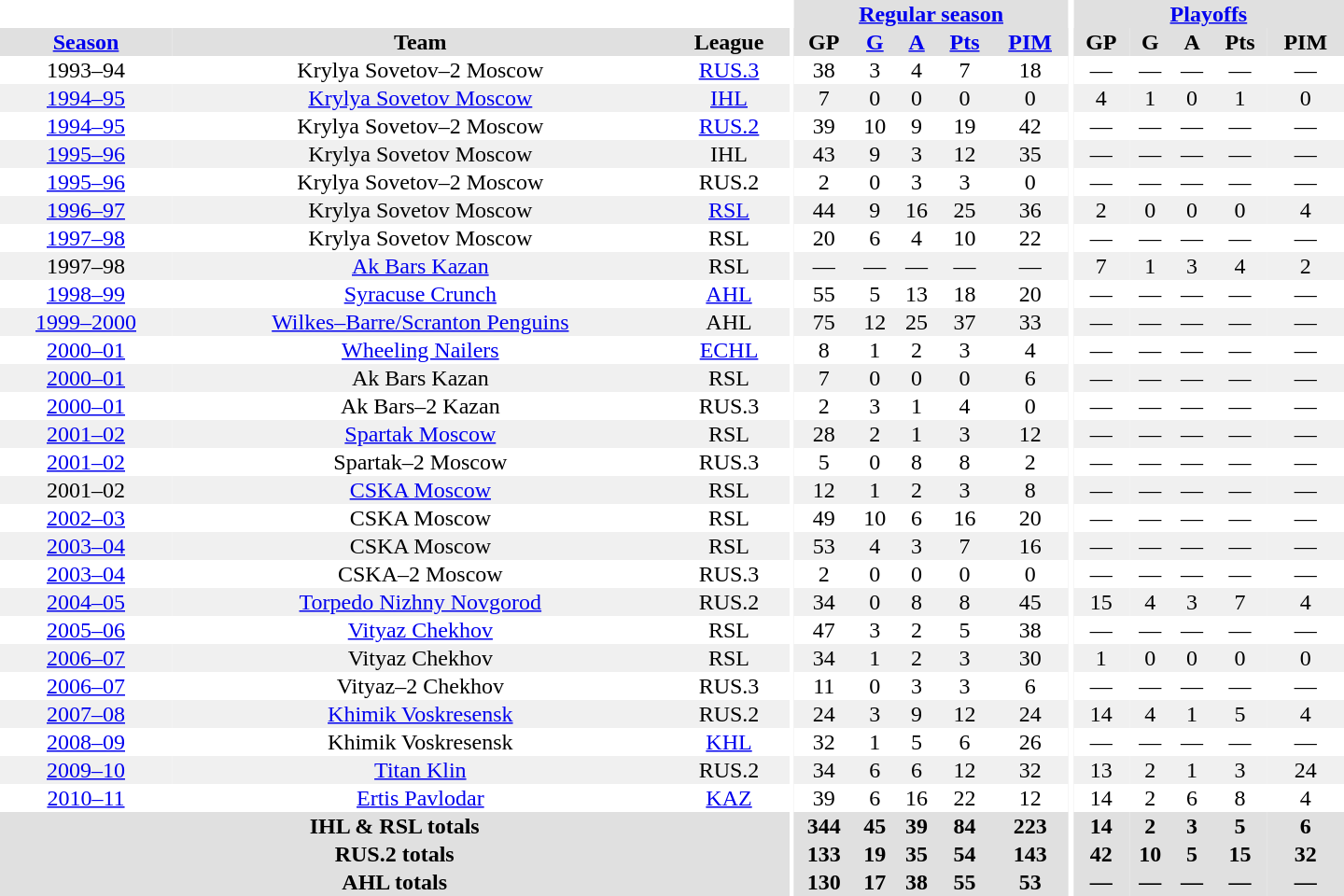<table border="0" cellpadding="1" cellspacing="0" style="text-align:center; width:60em">
<tr bgcolor="#e0e0e0">
<th colspan="3" bgcolor="#ffffff"></th>
<th rowspan="99" bgcolor="#ffffff"></th>
<th colspan="5"><a href='#'>Regular season</a></th>
<th rowspan="99" bgcolor="#ffffff"></th>
<th colspan="5"><a href='#'>Playoffs</a></th>
</tr>
<tr bgcolor="#e0e0e0">
<th><a href='#'>Season</a></th>
<th>Team</th>
<th>League</th>
<th>GP</th>
<th><a href='#'>G</a></th>
<th><a href='#'>A</a></th>
<th><a href='#'>Pts</a></th>
<th><a href='#'>PIM</a></th>
<th>GP</th>
<th>G</th>
<th>A</th>
<th>Pts</th>
<th>PIM</th>
</tr>
<tr>
<td>1993–94</td>
<td>Krylya Sovetov–2 Moscow</td>
<td><a href='#'>RUS.3</a></td>
<td>38</td>
<td>3</td>
<td>4</td>
<td>7</td>
<td>18</td>
<td>—</td>
<td>—</td>
<td>—</td>
<td>—</td>
<td>—</td>
</tr>
<tr bgcolor="#f0f0f0">
<td><a href='#'>1994–95</a></td>
<td><a href='#'>Krylya Sovetov Moscow</a></td>
<td><a href='#'>IHL</a></td>
<td>7</td>
<td>0</td>
<td>0</td>
<td>0</td>
<td>0</td>
<td>4</td>
<td>1</td>
<td>0</td>
<td>1</td>
<td>0</td>
</tr>
<tr>
<td><a href='#'>1994–95</a></td>
<td>Krylya Sovetov–2 Moscow</td>
<td><a href='#'>RUS.2</a></td>
<td>39</td>
<td>10</td>
<td>9</td>
<td>19</td>
<td>42</td>
<td>—</td>
<td>—</td>
<td>—</td>
<td>—</td>
<td>—</td>
</tr>
<tr bgcolor="#f0f0f0">
<td><a href='#'>1995–96</a></td>
<td>Krylya Sovetov Moscow</td>
<td>IHL</td>
<td>43</td>
<td>9</td>
<td>3</td>
<td>12</td>
<td>35</td>
<td>—</td>
<td>—</td>
<td>—</td>
<td>—</td>
<td>—</td>
</tr>
<tr>
<td><a href='#'>1995–96</a></td>
<td>Krylya Sovetov–2 Moscow</td>
<td>RUS.2</td>
<td>2</td>
<td>0</td>
<td>3</td>
<td>3</td>
<td>0</td>
<td>—</td>
<td>—</td>
<td>—</td>
<td>—</td>
<td>—</td>
</tr>
<tr bgcolor="#f0f0f0">
<td><a href='#'>1996–97</a></td>
<td>Krylya Sovetov Moscow</td>
<td><a href='#'>RSL</a></td>
<td>44</td>
<td>9</td>
<td>16</td>
<td>25</td>
<td>36</td>
<td>2</td>
<td>0</td>
<td>0</td>
<td>0</td>
<td>4</td>
</tr>
<tr>
<td><a href='#'>1997–98</a></td>
<td>Krylya Sovetov Moscow</td>
<td>RSL</td>
<td>20</td>
<td>6</td>
<td>4</td>
<td>10</td>
<td>22</td>
<td>—</td>
<td>—</td>
<td>—</td>
<td>—</td>
<td>—</td>
</tr>
<tr bgcolor="#f0f0f0">
<td>1997–98</td>
<td><a href='#'>Ak Bars Kazan</a></td>
<td>RSL</td>
<td>—</td>
<td>—</td>
<td>—</td>
<td>—</td>
<td>—</td>
<td>7</td>
<td>1</td>
<td>3</td>
<td>4</td>
<td>2</td>
</tr>
<tr>
<td><a href='#'>1998–99</a></td>
<td><a href='#'>Syracuse Crunch</a></td>
<td><a href='#'>AHL</a></td>
<td>55</td>
<td>5</td>
<td>13</td>
<td>18</td>
<td>20</td>
<td>—</td>
<td>—</td>
<td>—</td>
<td>—</td>
<td>—</td>
</tr>
<tr bgcolor="#f0f0f0">
<td><a href='#'>1999–2000</a></td>
<td><a href='#'>Wilkes–Barre/Scranton Penguins</a></td>
<td>AHL</td>
<td>75</td>
<td>12</td>
<td>25</td>
<td>37</td>
<td>33</td>
<td>—</td>
<td>—</td>
<td>—</td>
<td>—</td>
<td>—</td>
</tr>
<tr>
<td><a href='#'>2000–01</a></td>
<td><a href='#'>Wheeling Nailers</a></td>
<td><a href='#'>ECHL</a></td>
<td>8</td>
<td>1</td>
<td>2</td>
<td>3</td>
<td>4</td>
<td>—</td>
<td>—</td>
<td>—</td>
<td>—</td>
<td>—</td>
</tr>
<tr bgcolor="#f0f0f0">
<td><a href='#'>2000–01</a></td>
<td>Ak Bars Kazan</td>
<td>RSL</td>
<td>7</td>
<td>0</td>
<td>0</td>
<td>0</td>
<td>6</td>
<td>—</td>
<td>—</td>
<td>—</td>
<td>—</td>
<td>—</td>
</tr>
<tr>
<td><a href='#'>2000–01</a></td>
<td>Ak Bars–2 Kazan</td>
<td>RUS.3</td>
<td>2</td>
<td>3</td>
<td>1</td>
<td>4</td>
<td>0</td>
<td>—</td>
<td>—</td>
<td>—</td>
<td>—</td>
<td>—</td>
</tr>
<tr bgcolor="#f0f0f0">
<td><a href='#'>2001–02</a></td>
<td><a href='#'>Spartak Moscow</a></td>
<td>RSL</td>
<td>28</td>
<td>2</td>
<td>1</td>
<td>3</td>
<td>12</td>
<td>—</td>
<td>—</td>
<td>—</td>
<td>—</td>
<td>—</td>
</tr>
<tr>
<td><a href='#'>2001–02</a></td>
<td>Spartak–2 Moscow</td>
<td>RUS.3</td>
<td>5</td>
<td>0</td>
<td>8</td>
<td>8</td>
<td>2</td>
<td>—</td>
<td>—</td>
<td>—</td>
<td>—</td>
<td>—</td>
</tr>
<tr bgcolor="#f0f0f0">
<td>2001–02</td>
<td><a href='#'>CSKA Moscow</a></td>
<td>RSL</td>
<td>12</td>
<td>1</td>
<td>2</td>
<td>3</td>
<td>8</td>
<td>—</td>
<td>—</td>
<td>—</td>
<td>—</td>
<td>—</td>
</tr>
<tr>
<td><a href='#'>2002–03</a></td>
<td>CSKA Moscow</td>
<td>RSL</td>
<td>49</td>
<td>10</td>
<td>6</td>
<td>16</td>
<td>20</td>
<td>—</td>
<td>—</td>
<td>—</td>
<td>—</td>
<td>—</td>
</tr>
<tr bgcolor="#f0f0f0">
<td><a href='#'>2003–04</a></td>
<td>CSKA Moscow</td>
<td>RSL</td>
<td>53</td>
<td>4</td>
<td>3</td>
<td>7</td>
<td>16</td>
<td>—</td>
<td>—</td>
<td>—</td>
<td>—</td>
<td>—</td>
</tr>
<tr>
<td><a href='#'>2003–04</a></td>
<td>CSKA–2 Moscow</td>
<td>RUS.3</td>
<td>2</td>
<td>0</td>
<td>0</td>
<td>0</td>
<td>0</td>
<td>—</td>
<td>—</td>
<td>—</td>
<td>—</td>
<td>—</td>
</tr>
<tr bgcolor="#f0f0f0">
<td><a href='#'>2004–05</a></td>
<td><a href='#'>Torpedo Nizhny Novgorod</a></td>
<td>RUS.2</td>
<td>34</td>
<td>0</td>
<td>8</td>
<td>8</td>
<td>45</td>
<td>15</td>
<td>4</td>
<td>3</td>
<td>7</td>
<td>4</td>
</tr>
<tr>
<td><a href='#'>2005–06</a></td>
<td><a href='#'>Vityaz Chekhov</a></td>
<td>RSL</td>
<td>47</td>
<td>3</td>
<td>2</td>
<td>5</td>
<td>38</td>
<td>—</td>
<td>—</td>
<td>—</td>
<td>—</td>
<td>—</td>
</tr>
<tr bgcolor="#f0f0f0">
<td><a href='#'>2006–07</a></td>
<td>Vityaz Chekhov</td>
<td>RSL</td>
<td>34</td>
<td>1</td>
<td>2</td>
<td>3</td>
<td>30</td>
<td>1</td>
<td>0</td>
<td>0</td>
<td>0</td>
<td>0</td>
</tr>
<tr>
<td><a href='#'>2006–07</a></td>
<td>Vityaz–2 Chekhov</td>
<td>RUS.3</td>
<td>11</td>
<td>0</td>
<td>3</td>
<td>3</td>
<td>6</td>
<td>—</td>
<td>—</td>
<td>—</td>
<td>—</td>
<td>—</td>
</tr>
<tr bgcolor="#f0f0f0">
<td><a href='#'>2007–08</a></td>
<td><a href='#'>Khimik Voskresensk</a></td>
<td>RUS.2</td>
<td>24</td>
<td>3</td>
<td>9</td>
<td>12</td>
<td>24</td>
<td>14</td>
<td>4</td>
<td>1</td>
<td>5</td>
<td>4</td>
</tr>
<tr>
<td><a href='#'>2008–09</a></td>
<td>Khimik Voskresensk</td>
<td><a href='#'>KHL</a></td>
<td>32</td>
<td>1</td>
<td>5</td>
<td>6</td>
<td>26</td>
<td>—</td>
<td>—</td>
<td>—</td>
<td>—</td>
<td>—</td>
</tr>
<tr bgcolor="#f0f0f0">
<td><a href='#'>2009–10</a></td>
<td><a href='#'>Titan Klin</a></td>
<td>RUS.2</td>
<td>34</td>
<td>6</td>
<td>6</td>
<td>12</td>
<td>32</td>
<td>13</td>
<td>2</td>
<td>1</td>
<td>3</td>
<td>24</td>
</tr>
<tr>
<td><a href='#'>2010–11</a></td>
<td><a href='#'>Ertis Pavlodar</a></td>
<td><a href='#'>KAZ</a></td>
<td>39</td>
<td>6</td>
<td>16</td>
<td>22</td>
<td>12</td>
<td>14</td>
<td>2</td>
<td>6</td>
<td>8</td>
<td>4</td>
</tr>
<tr bgcolor="#e0e0e0">
<th colspan="3">IHL & RSL totals</th>
<th>344</th>
<th>45</th>
<th>39</th>
<th>84</th>
<th>223</th>
<th>14</th>
<th>2</th>
<th>3</th>
<th>5</th>
<th>6</th>
</tr>
<tr bgcolor="#e0e0e0">
<th colspan="3">RUS.2 totals</th>
<th>133</th>
<th>19</th>
<th>35</th>
<th>54</th>
<th>143</th>
<th>42</th>
<th>10</th>
<th>5</th>
<th>15</th>
<th>32</th>
</tr>
<tr bgcolor="#e0e0e0">
<th colspan="3">AHL totals</th>
<th>130</th>
<th>17</th>
<th>38</th>
<th>55</th>
<th>53</th>
<th>—</th>
<th>—</th>
<th>—</th>
<th>—</th>
<th>—</th>
</tr>
</table>
